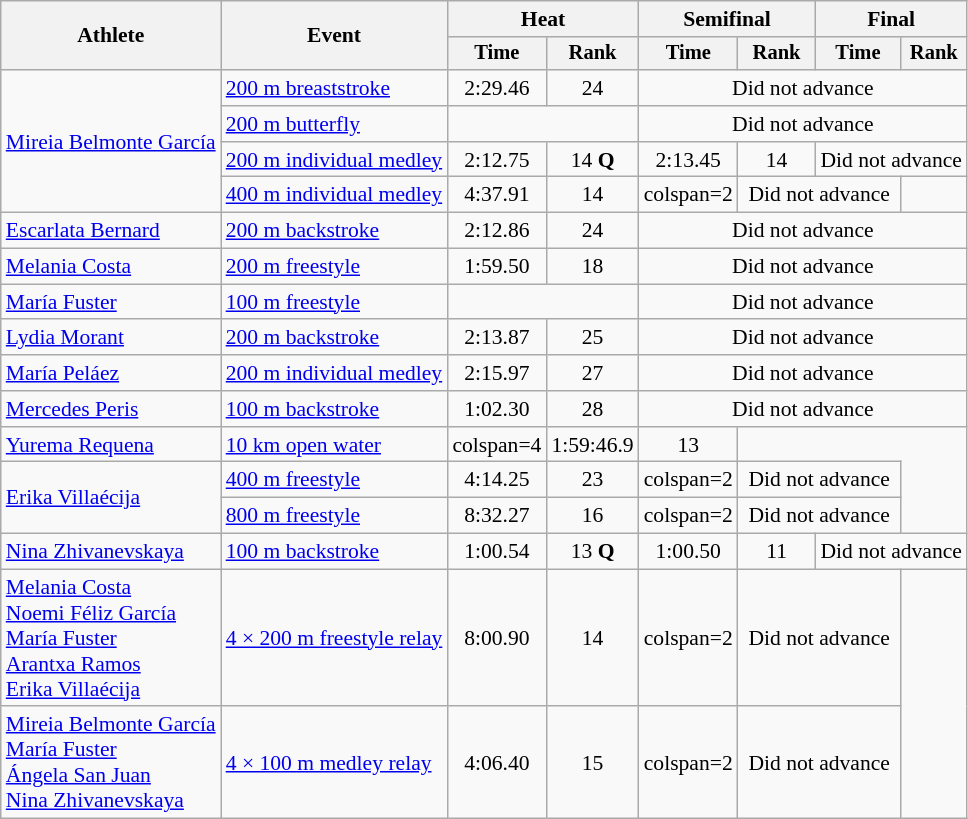<table class=wikitable style="font-size:90%">
<tr>
<th rowspan="2">Athlete</th>
<th rowspan="2">Event</th>
<th colspan="2">Heat</th>
<th colspan="2">Semifinal</th>
<th colspan="2">Final</th>
</tr>
<tr style="font-size:95%">
<th>Time</th>
<th>Rank</th>
<th>Time</th>
<th>Rank</th>
<th>Time</th>
<th>Rank</th>
</tr>
<tr align=center>
<td align=left rowspan=4><a href='#'>Mireia Belmonte García</a></td>
<td align=left><a href='#'>200 m breaststroke</a></td>
<td>2:29.46</td>
<td>24</td>
<td colspan=4>Did not advance</td>
</tr>
<tr align=center>
<td align=left><a href='#'>200 m butterfly</a></td>
<td colspan=2></td>
<td colspan=4>Did not advance</td>
</tr>
<tr align=center>
<td align=left><a href='#'>200 m individual medley</a></td>
<td>2:12.75</td>
<td>14 <strong>Q</strong></td>
<td>2:13.45</td>
<td>14</td>
<td colspan=2>Did not advance</td>
</tr>
<tr align=center>
<td align=left><a href='#'>400 m individual medley</a></td>
<td>4:37.91</td>
<td>14</td>
<td>colspan=2 </td>
<td colspan=2>Did not advance</td>
</tr>
<tr align=center>
<td align=left><a href='#'>Escarlata Bernard</a></td>
<td align=left><a href='#'>200 m backstroke</a></td>
<td>2:12.86</td>
<td>24</td>
<td colspan=4>Did not advance</td>
</tr>
<tr align=center>
<td align=left><a href='#'>Melania Costa</a></td>
<td align=left><a href='#'>200 m freestyle</a></td>
<td>1:59.50</td>
<td>18</td>
<td colspan=4>Did not advance</td>
</tr>
<tr align=center>
<td align=left><a href='#'>María Fuster</a></td>
<td align=left><a href='#'>100 m freestyle</a></td>
<td colspan=2></td>
<td colspan=4>Did not advance</td>
</tr>
<tr align=center>
<td align=left><a href='#'>Lydia Morant</a></td>
<td align=left><a href='#'>200 m backstroke</a></td>
<td>2:13.87</td>
<td>25</td>
<td colspan=4>Did not advance</td>
</tr>
<tr align=center>
<td align=left><a href='#'>María Peláez</a></td>
<td align=left><a href='#'>200 m individual medley</a></td>
<td>2:15.97</td>
<td>27</td>
<td colspan=4>Did not advance</td>
</tr>
<tr align=center>
<td align=left><a href='#'>Mercedes Peris</a></td>
<td align=left><a href='#'>100 m backstroke</a></td>
<td>1:02.30</td>
<td>28</td>
<td colspan=4>Did not advance</td>
</tr>
<tr align=center>
<td align=left><a href='#'>Yurema Requena</a></td>
<td align=left><a href='#'>10 km open water</a></td>
<td>colspan=4 </td>
<td>1:59:46.9</td>
<td>13</td>
</tr>
<tr align=center>
<td align=left rowspan=2><a href='#'>Erika Villaécija</a></td>
<td align=left><a href='#'>400 m freestyle</a></td>
<td>4:14.25</td>
<td>23</td>
<td>colspan=2 </td>
<td colspan=2>Did not advance</td>
</tr>
<tr align=center>
<td align=left><a href='#'>800 m freestyle</a></td>
<td>8:32.27</td>
<td>16</td>
<td>colspan=2 </td>
<td colspan=2>Did not advance</td>
</tr>
<tr align=center>
<td align=left><a href='#'>Nina Zhivanevskaya</a></td>
<td align=left><a href='#'>100 m backstroke</a></td>
<td>1:00.54</td>
<td>13 <strong>Q</strong></td>
<td>1:00.50</td>
<td>11</td>
<td colspan=2>Did not advance</td>
</tr>
<tr align=center>
<td align=left><a href='#'>Melania Costa</a><br><a href='#'>Noemi Féliz García</a><br><a href='#'>María Fuster</a><br><a href='#'>Arantxa Ramos</a><br><a href='#'>Erika Villaécija</a></td>
<td align=left><a href='#'>4 × 200 m freestyle relay</a></td>
<td>8:00.90</td>
<td>14</td>
<td>colspan=2 </td>
<td colspan=2>Did not advance</td>
</tr>
<tr align=center>
<td align=left><a href='#'>Mireia Belmonte García</a><br><a href='#'>María Fuster</a><br><a href='#'>Ángela San Juan</a><br><a href='#'>Nina Zhivanevskaya</a></td>
<td align=left><a href='#'>4 × 100 m medley relay</a></td>
<td>4:06.40</td>
<td>15</td>
<td>colspan=2 </td>
<td colspan=2>Did not advance</td>
</tr>
</table>
